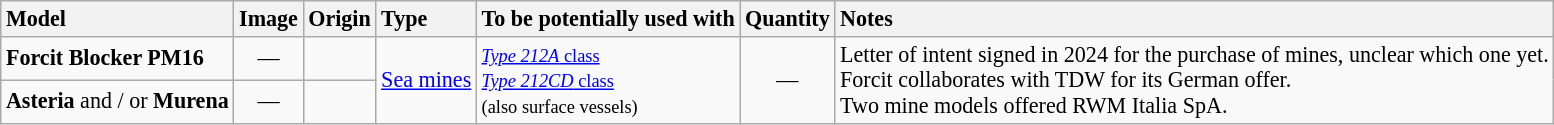<table class="wikitable" style="font-size: 92%;">
<tr>
<th style="text-align: left">Model</th>
<th style="text-align: left">Image</th>
<th style="text-align: left">Origin</th>
<th style="text-align: left">Type</th>
<th style="text-align: left">To be potentially used with</th>
<th style="text-align: left">Quantity</th>
<th style="text-align: left">Notes</th>
</tr>
<tr>
<td><strong>Forcit Blocker PM16</strong></td>
<td style="text-align: center">—</td>
<td><br></td>
<td rowspan="2"><a href='#'>Sea mines</a></td>
<td rowspan="2"><small><a href='#'><em>Type 212A</em> class</a></small><br><a href='#'><small><em>Type 212CD</em> class</small></a><br><small>(also surface vessels)</small></td>
<td rowspan="2" style="text-align: center">—</td>
<td rowspan="2">Letter of intent signed in 2024 for the purchase of mines, unclear which one yet.<br>Forcit collaborates with TDW for its German offer.<br>Two mine models offered RWM Italia SpA.</td>
</tr>
<tr>
<td><strong>Asteria</strong> and / or <strong>Murena</strong></td>
<td style="text-align: center">—</td>
<td></td>
</tr>
</table>
